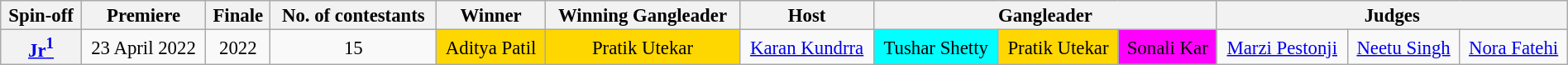<table class="wikitable" style="text-align:center; font-size:95%; line-height:16px;" width="100%">
<tr>
<th>Spin-off</th>
<th>Premiere</th>
<th>Finale</th>
<th>No. of contestants</th>
<th>Winner</th>
<th>Winning Gangleader</th>
<th>Host</th>
<th colspan="3">Gangleader</th>
<th colspan="3">Judges</th>
</tr>
<tr>
<th scope="row"><a href='#'><strong>Jr<sup>1</sup></strong></a></th>
<td>23 April 2022</td>
<td> 2022</td>
<td>15</td>
<td bgcolor="gold">Aditya Patil</td>
<td bgcolor=gold>Pratik Utekar</td>
<td><a href='#'>Karan Kundrra</a></td>
<td bgcolor="cyan">Tushar Shetty</td>
<td bgcolor=gold>Pratik Utekar</td>
<td bgcolor=magenta>Sonali Kar</td>
<td><a href='#'>Marzi Pestonji</a></td>
<td><a href='#'>Neetu Singh</a></td>
<td><a href='#'>Nora Fatehi</a></td>
</tr>
</table>
